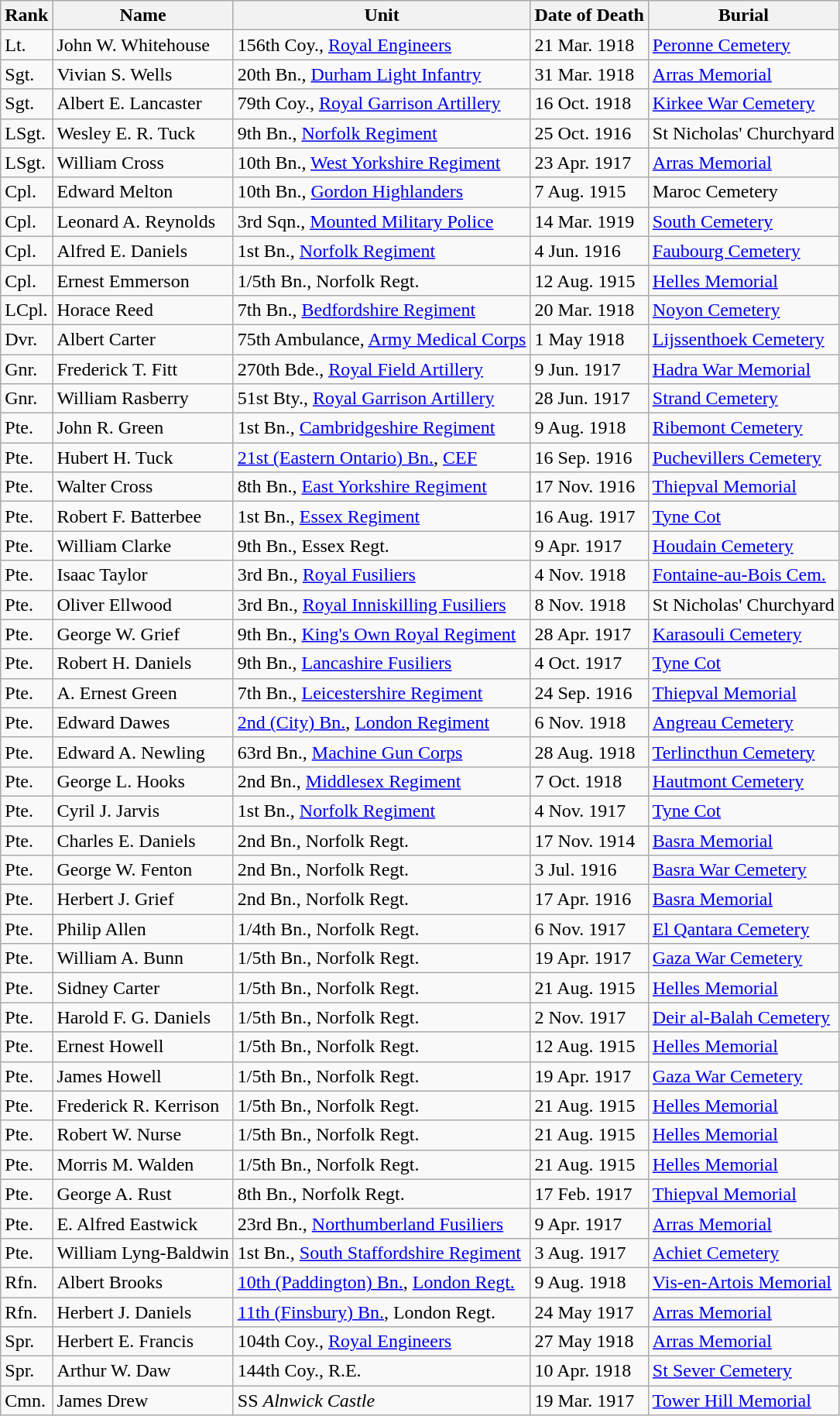<table class="wikitable">
<tr>
<th>Rank</th>
<th>Name</th>
<th>Unit</th>
<th>Date of Death</th>
<th>Burial</th>
</tr>
<tr>
<td>Lt.</td>
<td>John W. Whitehouse</td>
<td>156th Coy., <a href='#'>Royal Engineers</a></td>
<td>21 Mar. 1918</td>
<td><a href='#'>Peronne Cemetery</a></td>
</tr>
<tr>
<td>Sgt.</td>
<td>Vivian S. Wells</td>
<td>20th Bn., <a href='#'>Durham Light Infantry</a></td>
<td>31 Mar. 1918</td>
<td><a href='#'>Arras Memorial</a></td>
</tr>
<tr>
<td>Sgt.</td>
<td>Albert E. Lancaster</td>
<td>79th Coy., <a href='#'>Royal Garrison Artillery</a></td>
<td>16 Oct. 1918</td>
<td><a href='#'>Kirkee War Cemetery</a></td>
</tr>
<tr>
<td>LSgt.</td>
<td>Wesley E. R. Tuck</td>
<td>9th Bn., <a href='#'>Norfolk Regiment</a></td>
<td>25 Oct. 1916</td>
<td>St Nicholas' Churchyard</td>
</tr>
<tr>
<td>LSgt.</td>
<td>William Cross</td>
<td>10th Bn., <a href='#'>West Yorkshire Regiment</a></td>
<td>23 Apr. 1917</td>
<td><a href='#'>Arras Memorial</a></td>
</tr>
<tr>
<td>Cpl.</td>
<td>Edward Melton</td>
<td>10th Bn., <a href='#'>Gordon Highlanders</a></td>
<td>7 Aug. 1915</td>
<td>Maroc Cemetery</td>
</tr>
<tr>
<td>Cpl.</td>
<td>Leonard A. Reynolds</td>
<td>3rd Sqn., <a href='#'>Mounted Military Police</a></td>
<td>14 Mar. 1919</td>
<td><a href='#'>South Cemetery</a></td>
</tr>
<tr>
<td>Cpl.</td>
<td>Alfred E. Daniels</td>
<td>1st Bn., <a href='#'>Norfolk Regiment</a></td>
<td>4 Jun. 1916</td>
<td><a href='#'>Faubourg Cemetery</a></td>
</tr>
<tr>
<td>Cpl.</td>
<td>Ernest Emmerson</td>
<td>1/5th Bn., Norfolk Regt.</td>
<td>12 Aug. 1915</td>
<td><a href='#'>Helles Memorial</a></td>
</tr>
<tr>
<td>LCpl.</td>
<td>Horace Reed</td>
<td>7th Bn., <a href='#'>Bedfordshire Regiment</a></td>
<td>20 Mar. 1918</td>
<td><a href='#'>Noyon Cemetery</a></td>
</tr>
<tr>
<td>Dvr.</td>
<td>Albert Carter</td>
<td>75th Ambulance, <a href='#'>Army Medical Corps</a></td>
<td>1 May 1918</td>
<td><a href='#'>Lijssenthoek Cemetery</a></td>
</tr>
<tr>
<td>Gnr.</td>
<td>Frederick T. Fitt</td>
<td>270th Bde., <a href='#'>Royal Field Artillery</a></td>
<td>9 Jun. 1917</td>
<td><a href='#'>Hadra War Memorial</a></td>
</tr>
<tr>
<td>Gnr.</td>
<td>William Rasberry</td>
<td>51st Bty., <a href='#'>Royal Garrison Artillery</a></td>
<td>28 Jun. 1917</td>
<td><a href='#'>Strand Cemetery</a></td>
</tr>
<tr>
<td>Pte.</td>
<td>John R. Green</td>
<td>1st Bn., <a href='#'>Cambridgeshire Regiment</a></td>
<td>9 Aug. 1918</td>
<td><a href='#'>Ribemont Cemetery</a></td>
</tr>
<tr>
<td>Pte.</td>
<td>Hubert H. Tuck</td>
<td><a href='#'>21st (Eastern Ontario) Bn.</a>, <a href='#'>CEF</a></td>
<td>16 Sep. 1916</td>
<td><a href='#'>Puchevillers Cemetery</a></td>
</tr>
<tr>
<td>Pte.</td>
<td>Walter Cross</td>
<td>8th Bn., <a href='#'>East Yorkshire Regiment</a></td>
<td>17 Nov. 1916</td>
<td><a href='#'>Thiepval Memorial</a></td>
</tr>
<tr>
<td>Pte.</td>
<td>Robert F. Batterbee</td>
<td>1st Bn., <a href='#'>Essex Regiment</a></td>
<td>16 Aug. 1917</td>
<td><a href='#'>Tyne Cot</a></td>
</tr>
<tr>
<td>Pte.</td>
<td>William Clarke</td>
<td>9th Bn., Essex Regt.</td>
<td>9 Apr. 1917</td>
<td><a href='#'>Houdain Cemetery</a></td>
</tr>
<tr>
<td>Pte.</td>
<td>Isaac Taylor</td>
<td>3rd Bn., <a href='#'>Royal Fusiliers</a></td>
<td>4 Nov. 1918</td>
<td><a href='#'>Fontaine-au-Bois Cem.</a></td>
</tr>
<tr>
<td>Pte.</td>
<td>Oliver Ellwood</td>
<td>3rd Bn., <a href='#'>Royal Inniskilling Fusiliers</a></td>
<td>8 Nov. 1918</td>
<td>St Nicholas' Churchyard</td>
</tr>
<tr>
<td>Pte.</td>
<td>George W. Grief</td>
<td>9th Bn., <a href='#'>King's Own Royal Regiment</a></td>
<td>28 Apr. 1917</td>
<td><a href='#'>Karasouli Cemetery</a></td>
</tr>
<tr>
<td>Pte.</td>
<td>Robert H. Daniels</td>
<td>9th Bn., <a href='#'>Lancashire Fusiliers</a></td>
<td>4 Oct. 1917</td>
<td><a href='#'>Tyne Cot</a></td>
</tr>
<tr>
<td>Pte.</td>
<td>A. Ernest Green</td>
<td>7th Bn., <a href='#'>Leicestershire Regiment</a></td>
<td>24 Sep. 1916</td>
<td><a href='#'>Thiepval Memorial</a></td>
</tr>
<tr>
<td>Pte.</td>
<td>Edward Dawes</td>
<td><a href='#'>2nd (City) Bn.</a>, <a href='#'>London Regiment</a></td>
<td>6 Nov. 1918</td>
<td><a href='#'>Angreau Cemetery</a></td>
</tr>
<tr>
<td>Pte.</td>
<td>Edward A. Newling</td>
<td>63rd Bn., <a href='#'>Machine Gun Corps</a></td>
<td>28 Aug. 1918</td>
<td><a href='#'>Terlincthun Cemetery</a></td>
</tr>
<tr>
<td>Pte.</td>
<td>George L. Hooks</td>
<td>2nd Bn., <a href='#'>Middlesex Regiment</a></td>
<td>7 Oct. 1918</td>
<td><a href='#'>Hautmont Cemetery</a></td>
</tr>
<tr>
<td>Pte.</td>
<td>Cyril J. Jarvis</td>
<td>1st Bn., <a href='#'>Norfolk Regiment</a></td>
<td>4 Nov. 1917</td>
<td><a href='#'>Tyne Cot</a></td>
</tr>
<tr>
<td>Pte.</td>
<td>Charles E. Daniels</td>
<td>2nd Bn., Norfolk Regt.</td>
<td>17 Nov. 1914</td>
<td><a href='#'>Basra Memorial</a></td>
</tr>
<tr>
<td>Pte.</td>
<td>George W. Fenton</td>
<td>2nd Bn., Norfolk Regt.</td>
<td>3 Jul. 1916</td>
<td><a href='#'>Basra War Cemetery</a></td>
</tr>
<tr>
<td>Pte.</td>
<td>Herbert J. Grief</td>
<td>2nd Bn., Norfolk Regt.</td>
<td>17 Apr. 1916</td>
<td><a href='#'>Basra Memorial</a></td>
</tr>
<tr>
<td>Pte.</td>
<td>Philip Allen</td>
<td>1/4th Bn., Norfolk Regt.</td>
<td>6 Nov. 1917</td>
<td><a href='#'>El Qantara Cemetery</a></td>
</tr>
<tr>
<td>Pte.</td>
<td>William A. Bunn</td>
<td>1/5th Bn., Norfolk Regt.</td>
<td>19 Apr. 1917</td>
<td><a href='#'>Gaza War Cemetery</a></td>
</tr>
<tr>
<td>Pte.</td>
<td>Sidney Carter</td>
<td>1/5th Bn., Norfolk Regt.</td>
<td>21 Aug. 1915</td>
<td><a href='#'>Helles Memorial</a></td>
</tr>
<tr>
<td>Pte.</td>
<td>Harold F. G. Daniels</td>
<td>1/5th Bn., Norfolk Regt.</td>
<td>2 Nov. 1917</td>
<td><a href='#'>Deir al-Balah Cemetery</a></td>
</tr>
<tr>
<td>Pte.</td>
<td>Ernest Howell</td>
<td>1/5th Bn., Norfolk Regt.</td>
<td>12 Aug. 1915</td>
<td><a href='#'>Helles Memorial</a></td>
</tr>
<tr>
<td>Pte.</td>
<td>James Howell</td>
<td>1/5th Bn., Norfolk Regt.</td>
<td>19 Apr. 1917</td>
<td><a href='#'>Gaza War Cemetery</a></td>
</tr>
<tr>
<td>Pte.</td>
<td>Frederick R. Kerrison</td>
<td>1/5th Bn., Norfolk Regt.</td>
<td>21 Aug. 1915</td>
<td><a href='#'>Helles Memorial</a></td>
</tr>
<tr>
<td>Pte.</td>
<td>Robert W. Nurse</td>
<td>1/5th Bn., Norfolk Regt.</td>
<td>21 Aug. 1915</td>
<td><a href='#'>Helles Memorial</a></td>
</tr>
<tr>
<td>Pte.</td>
<td>Morris M. Walden</td>
<td>1/5th Bn., Norfolk Regt.</td>
<td>21 Aug. 1915</td>
<td><a href='#'>Helles Memorial</a></td>
</tr>
<tr>
<td>Pte.</td>
<td>George A. Rust</td>
<td>8th Bn., Norfolk Regt.</td>
<td>17 Feb. 1917</td>
<td><a href='#'>Thiepval Memorial</a></td>
</tr>
<tr>
<td>Pte.</td>
<td>E. Alfred Eastwick</td>
<td>23rd Bn., <a href='#'>Northumberland Fusiliers</a></td>
<td>9 Apr. 1917</td>
<td><a href='#'>Arras Memorial</a></td>
</tr>
<tr>
<td>Pte.</td>
<td>William Lyng-Baldwin</td>
<td>1st Bn., <a href='#'>South Staffordshire Regiment</a></td>
<td>3 Aug. 1917</td>
<td><a href='#'>Achiet Cemetery</a></td>
</tr>
<tr>
<td>Rfn.</td>
<td>Albert Brooks</td>
<td><a href='#'>10th (Paddington) Bn.</a>, <a href='#'>London Regt.</a></td>
<td>9 Aug. 1918</td>
<td><a href='#'>Vis-en-Artois Memorial</a></td>
</tr>
<tr>
<td>Rfn.</td>
<td>Herbert J. Daniels</td>
<td><a href='#'>11th (Finsbury) Bn.</a>, London Regt.</td>
<td>24 May 1917</td>
<td><a href='#'>Arras Memorial</a></td>
</tr>
<tr>
<td>Spr.</td>
<td>Herbert E. Francis</td>
<td>104th Coy., <a href='#'>Royal Engineers</a></td>
<td>27 May 1918</td>
<td><a href='#'>Arras Memorial</a></td>
</tr>
<tr>
<td>Spr.</td>
<td>Arthur W. Daw</td>
<td>144th Coy., R.E.</td>
<td>10 Apr. 1918</td>
<td><a href='#'>St Sever Cemetery</a></td>
</tr>
<tr>
<td>Cmn.</td>
<td>James Drew</td>
<td>SS <em>Alnwick Castle</em></td>
<td>19 Mar. 1917</td>
<td><a href='#'>Tower Hill Memorial</a></td>
</tr>
</table>
